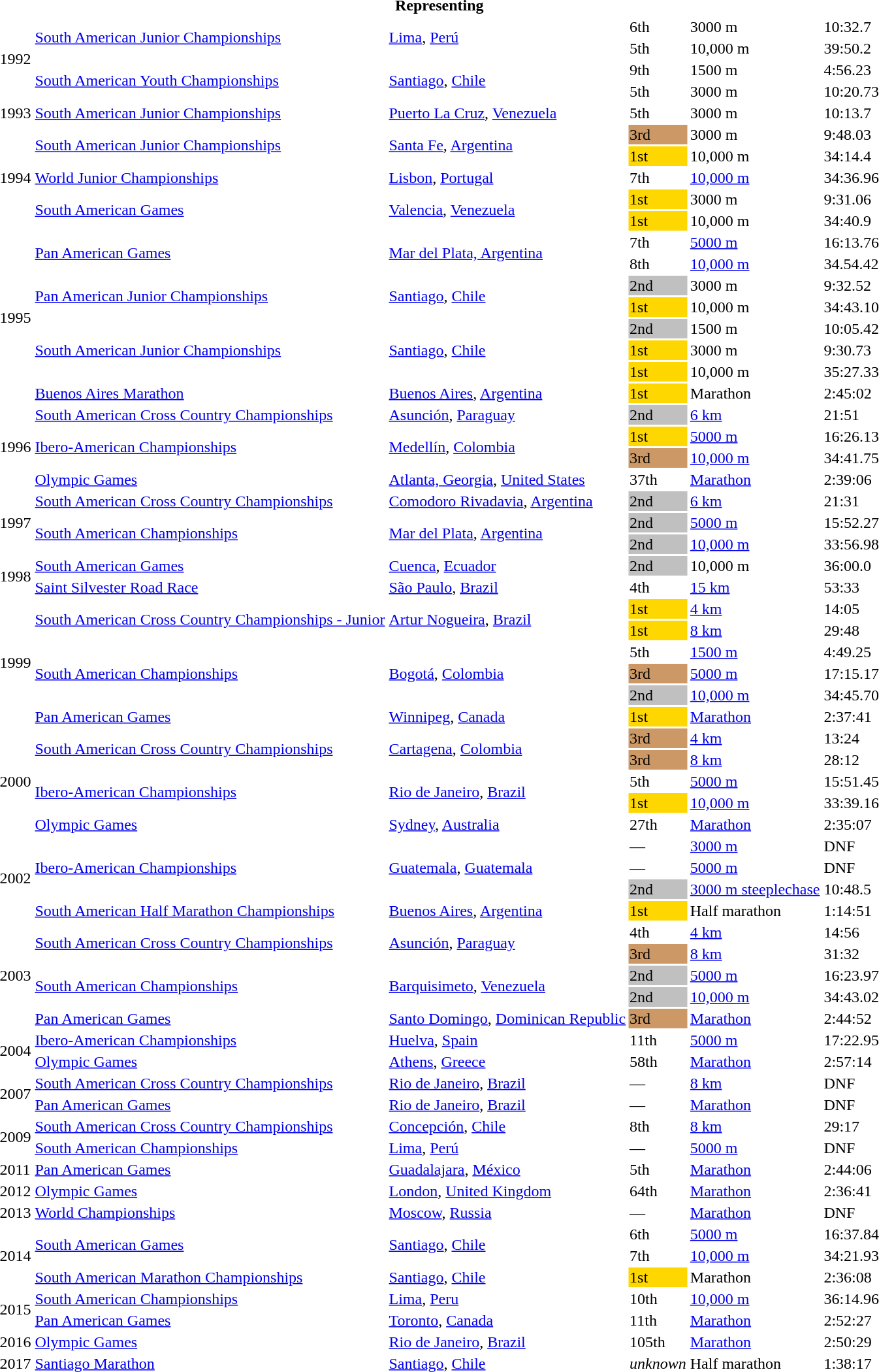<table>
<tr>
<th colspan="6">Representing </th>
</tr>
<tr>
<td rowspan=4>1992</td>
<td rowspan=2><a href='#'>South American Junior Championships</a></td>
<td rowspan=2><a href='#'>Lima</a>, <a href='#'>Perú</a></td>
<td>6th</td>
<td>3000 m</td>
<td>10:32.7</td>
</tr>
<tr>
<td>5th</td>
<td>10,000 m</td>
<td>39:50.2</td>
</tr>
<tr>
<td rowspan=2><a href='#'>South American Youth Championships</a></td>
<td rowspan=2><a href='#'>Santiago</a>, <a href='#'>Chile</a></td>
<td>9th</td>
<td>1500 m</td>
<td>4:56.23</td>
</tr>
<tr>
<td>5th</td>
<td>3000 m</td>
<td>10:20.73</td>
</tr>
<tr>
<td>1993</td>
<td><a href='#'>South American Junior Championships</a></td>
<td><a href='#'>Puerto La Cruz</a>, <a href='#'>Venezuela</a></td>
<td>5th</td>
<td>3000 m</td>
<td>10:13.7</td>
</tr>
<tr>
<td rowspan=5>1994</td>
<td rowspan=2><a href='#'>South American Junior Championships</a></td>
<td rowspan=2><a href='#'>Santa Fe</a>, <a href='#'>Argentina</a></td>
<td bgcolor="cc9966">3rd</td>
<td>3000 m</td>
<td>9:48.03</td>
</tr>
<tr>
<td bgcolor=gold>1st</td>
<td>10,000 m</td>
<td>34:14.4</td>
</tr>
<tr>
<td><a href='#'>World Junior Championships</a></td>
<td><a href='#'>Lisbon</a>, <a href='#'>Portugal</a></td>
<td>7th</td>
<td><a href='#'>10,000 m</a></td>
<td>34:36.96</td>
</tr>
<tr>
<td rowspan=2><a href='#'>South American Games</a></td>
<td rowspan=2><a href='#'>Valencia</a>, <a href='#'>Venezuela</a></td>
<td bgcolor=gold>1st</td>
<td>3000 m</td>
<td>9:31.06</td>
</tr>
<tr>
<td bgcolor=gold>1st</td>
<td>10,000 m</td>
<td>34:40.9</td>
</tr>
<tr>
<td rowspan=8>1995</td>
<td rowspan=2><a href='#'>Pan American Games</a></td>
<td rowspan=2><a href='#'>Mar del Plata, Argentina</a></td>
<td>7th</td>
<td><a href='#'>5000 m</a></td>
<td>16:13.76</td>
</tr>
<tr>
<td>8th</td>
<td><a href='#'>10,000 m</a></td>
<td>34.54.42</td>
</tr>
<tr>
<td rowspan=2><a href='#'>Pan American Junior Championships</a></td>
<td rowspan=2><a href='#'>Santiago</a>, <a href='#'>Chile</a></td>
<td bgcolor=silver>2nd</td>
<td>3000 m</td>
<td>9:32.52</td>
</tr>
<tr>
<td bgcolor=gold>1st</td>
<td>10,000 m</td>
<td>34:43.10</td>
</tr>
<tr>
<td rowspan=3><a href='#'>South American Junior Championships</a></td>
<td rowspan=3><a href='#'>Santiago</a>, <a href='#'>Chile</a></td>
<td bgcolor=silver>2nd</td>
<td>1500 m</td>
<td>10:05.42</td>
</tr>
<tr>
<td bgcolor=gold>1st</td>
<td>3000 m</td>
<td>9:30.73</td>
</tr>
<tr>
<td bgcolor=gold>1st</td>
<td>10,000 m</td>
<td>35:27.33</td>
</tr>
<tr>
<td><a href='#'>Buenos Aires Marathon</a></td>
<td><a href='#'>Buenos Aires</a>, <a href='#'>Argentina</a></td>
<td bgcolor=gold>1st</td>
<td>Marathon</td>
<td>2:45:02</td>
</tr>
<tr>
<td rowspan=4>1996</td>
<td><a href='#'>South American Cross Country Championships</a></td>
<td><a href='#'>Asunción</a>, <a href='#'>Paraguay</a></td>
<td bgcolor=silver>2nd</td>
<td><a href='#'>6 km</a></td>
<td>21:51</td>
</tr>
<tr>
<td rowspan=2><a href='#'>Ibero-American Championships</a></td>
<td rowspan=2><a href='#'>Medellín</a>, <a href='#'>Colombia</a></td>
<td bgcolor=gold>1st</td>
<td><a href='#'>5000 m</a></td>
<td>16:26.13</td>
</tr>
<tr>
<td bgcolor="cc9966">3rd</td>
<td><a href='#'>10,000 m</a></td>
<td>34:41.75</td>
</tr>
<tr>
<td><a href='#'>Olympic Games</a></td>
<td><a href='#'>Atlanta, Georgia</a>, <a href='#'>United States</a></td>
<td>37th</td>
<td><a href='#'>Marathon</a></td>
<td>2:39:06</td>
</tr>
<tr>
<td rowspan=3>1997</td>
<td><a href='#'>South American Cross Country Championships</a></td>
<td><a href='#'>Comodoro Rivadavia</a>, <a href='#'>Argentina</a></td>
<td bgcolor=silver>2nd</td>
<td><a href='#'>6 km</a></td>
<td>21:31</td>
</tr>
<tr>
<td rowspan=2><a href='#'>South American Championships</a></td>
<td rowspan=2><a href='#'>Mar del Plata</a>, <a href='#'>Argentina</a></td>
<td bgcolor=silver>2nd</td>
<td><a href='#'>5000 m</a></td>
<td>15:52.27</td>
</tr>
<tr>
<td bgcolor=silver>2nd</td>
<td><a href='#'>10,000 m</a></td>
<td>33:56.98</td>
</tr>
<tr>
<td rowspan=2>1998</td>
<td><a href='#'>South American Games</a></td>
<td><a href='#'>Cuenca</a>, <a href='#'>Ecuador</a></td>
<td bgcolor=silver>2nd</td>
<td>10,000 m</td>
<td>36:00.0</td>
</tr>
<tr>
<td><a href='#'>Saint Silvester Road Race</a></td>
<td><a href='#'>São Paulo</a>, <a href='#'>Brazil</a></td>
<td>4th</td>
<td><a href='#'>15 km</a></td>
<td>53:33</td>
</tr>
<tr>
<td rowspan=6>1999</td>
<td rowspan=2><a href='#'>South American Cross Country Championships - Junior</a></td>
<td rowspan=2><a href='#'>Artur Nogueira</a>, <a href='#'>Brazil</a></td>
<td bgcolor=gold>1st</td>
<td><a href='#'>4 km</a></td>
<td>14:05</td>
</tr>
<tr>
<td bgcolor=gold>1st</td>
<td><a href='#'>8 km</a></td>
<td>29:48</td>
</tr>
<tr>
<td rowspan=3><a href='#'>South American Championships</a></td>
<td rowspan=3><a href='#'>Bogotá</a>, <a href='#'>Colombia</a></td>
<td>5th</td>
<td><a href='#'>1500 m</a></td>
<td>4:49.25</td>
</tr>
<tr>
<td bgcolor="cc9966">3rd</td>
<td><a href='#'>5000 m</a></td>
<td>17:15.17</td>
</tr>
<tr>
<td bgcolor=silver>2nd</td>
<td><a href='#'>10,000 m</a></td>
<td>34:45.70</td>
</tr>
<tr>
<td><a href='#'>Pan American Games</a></td>
<td><a href='#'>Winnipeg</a>, <a href='#'>Canada</a></td>
<td bgcolor=gold>1st</td>
<td><a href='#'>Marathon</a></td>
<td>2:37:41</td>
</tr>
<tr>
<td rowspan=5>2000</td>
<td rowspan=2><a href='#'>South American Cross Country Championships</a></td>
<td rowspan=2><a href='#'>Cartagena</a>, <a href='#'>Colombia</a></td>
<td bgcolor="cc9966">3rd</td>
<td><a href='#'>4 km</a></td>
<td>13:24</td>
</tr>
<tr>
<td bgcolor="cc9966">3rd</td>
<td><a href='#'>8 km</a></td>
<td>28:12</td>
</tr>
<tr>
<td rowspan=2><a href='#'>Ibero-American Championships</a></td>
<td rowspan=2><a href='#'>Rio de Janeiro</a>, <a href='#'>Brazil</a></td>
<td>5th</td>
<td><a href='#'>5000 m</a></td>
<td>15:51.45</td>
</tr>
<tr>
<td bgcolor=gold>1st</td>
<td><a href='#'>10,000 m</a></td>
<td>33:39.16</td>
</tr>
<tr>
<td><a href='#'>Olympic Games</a></td>
<td><a href='#'>Sydney</a>, <a href='#'>Australia</a></td>
<td>27th</td>
<td><a href='#'>Marathon</a></td>
<td>2:35:07</td>
</tr>
<tr>
<td rowspan=4>2002</td>
<td rowspan=3><a href='#'>Ibero-American Championships</a></td>
<td rowspan=3><a href='#'>Guatemala</a>, <a href='#'>Guatemala</a></td>
<td>—</td>
<td><a href='#'>3000 m</a></td>
<td>DNF</td>
</tr>
<tr>
<td>—</td>
<td><a href='#'>5000 m</a></td>
<td>DNF</td>
</tr>
<tr>
<td bgcolor=silver>2nd</td>
<td><a href='#'>3000 m steeplechase</a></td>
<td>10:48.5</td>
</tr>
<tr>
<td><a href='#'>South American Half Marathon Championships</a></td>
<td><a href='#'>Buenos Aires</a>, <a href='#'>Argentina</a></td>
<td bgcolor=gold>1st</td>
<td>Half marathon</td>
<td>1:14:51</td>
</tr>
<tr>
<td rowspan=5>2003</td>
<td rowspan=2><a href='#'>South American Cross Country Championships</a></td>
<td rowspan=2><a href='#'>Asunción</a>, <a href='#'>Paraguay</a></td>
<td>4th</td>
<td><a href='#'>4 km</a></td>
<td>14:56</td>
</tr>
<tr>
<td bgcolor="cc9966">3rd</td>
<td><a href='#'>8 km</a></td>
<td>31:32</td>
</tr>
<tr>
<td rowspan=2><a href='#'>South American Championships</a></td>
<td rowspan=2><a href='#'>Barquisimeto</a>, <a href='#'>Venezuela</a></td>
<td bgcolor=silver>2nd</td>
<td><a href='#'>5000 m</a></td>
<td>16:23.97</td>
</tr>
<tr>
<td bgcolor=silver>2nd</td>
<td><a href='#'>10,000 m</a></td>
<td>34:43.02</td>
</tr>
<tr>
<td><a href='#'>Pan American Games</a></td>
<td><a href='#'>Santo Domingo</a>, <a href='#'>Dominican Republic</a></td>
<td bgcolor="cc9966">3rd</td>
<td><a href='#'>Marathon</a></td>
<td>2:44:52</td>
</tr>
<tr>
<td rowspan=2>2004</td>
<td><a href='#'>Ibero-American Championships</a></td>
<td><a href='#'>Huelva</a>, <a href='#'>Spain</a></td>
<td>11th</td>
<td><a href='#'>5000 m</a></td>
<td>17:22.95</td>
</tr>
<tr>
<td><a href='#'>Olympic Games</a></td>
<td><a href='#'>Athens</a>, <a href='#'>Greece</a></td>
<td>58th</td>
<td><a href='#'>Marathon</a></td>
<td>2:57:14</td>
</tr>
<tr>
<td rowspan=2>2007</td>
<td><a href='#'>South American Cross Country Championships</a></td>
<td><a href='#'>Rio de Janeiro</a>, <a href='#'>Brazil</a></td>
<td>—</td>
<td><a href='#'>8 km</a></td>
<td>DNF</td>
</tr>
<tr>
<td><a href='#'>Pan American Games</a></td>
<td><a href='#'>Rio de Janeiro</a>, <a href='#'>Brazil</a></td>
<td>—</td>
<td><a href='#'>Marathon</a></td>
<td>DNF</td>
</tr>
<tr>
<td rowspan=2>2009</td>
<td><a href='#'>South American Cross Country Championships</a></td>
<td><a href='#'>Concepción</a>, <a href='#'>Chile</a></td>
<td>8th</td>
<td><a href='#'>8 km</a></td>
<td>29:17</td>
</tr>
<tr>
<td><a href='#'>South American Championships</a></td>
<td><a href='#'>Lima</a>, <a href='#'>Perú</a></td>
<td>—</td>
<td><a href='#'>5000 m</a></td>
<td>DNF</td>
</tr>
<tr>
<td>2011</td>
<td><a href='#'>Pan American Games</a></td>
<td><a href='#'>Guadalajara</a>, <a href='#'>México</a></td>
<td>5th</td>
<td><a href='#'>Marathon</a></td>
<td>2:44:06</td>
</tr>
<tr>
<td>2012</td>
<td><a href='#'>Olympic Games</a></td>
<td><a href='#'>London</a>, <a href='#'>United Kingdom</a></td>
<td>64th</td>
<td><a href='#'>Marathon</a></td>
<td>2:36:41</td>
</tr>
<tr>
<td>2013</td>
<td><a href='#'>World Championships</a></td>
<td><a href='#'>Moscow</a>, <a href='#'>Russia</a></td>
<td>—</td>
<td><a href='#'>Marathon</a></td>
<td>DNF</td>
</tr>
<tr>
<td rowspan=3>2014</td>
<td rowspan=2><a href='#'>South American Games</a></td>
<td rowspan=2><a href='#'>Santiago</a>, <a href='#'>Chile</a></td>
<td>6th</td>
<td><a href='#'>5000 m</a></td>
<td>16:37.84</td>
</tr>
<tr>
<td>7th</td>
<td><a href='#'>10,000 m</a></td>
<td>34:21.93</td>
</tr>
<tr>
<td><a href='#'>South American Marathon Championships</a></td>
<td><a href='#'>Santiago</a>, <a href='#'>Chile</a></td>
<td bgcolor=gold>1st</td>
<td>Marathon</td>
<td>2:36:08</td>
</tr>
<tr>
<td rowspan=2>2015</td>
<td><a href='#'>South American Championships</a></td>
<td><a href='#'>Lima</a>, <a href='#'>Peru</a></td>
<td>10th</td>
<td><a href='#'>10,000 m</a></td>
<td>36:14.96</td>
</tr>
<tr>
<td><a href='#'>Pan American Games</a></td>
<td><a href='#'>Toronto</a>, <a href='#'>Canada</a></td>
<td>11th</td>
<td><a href='#'>Marathon</a></td>
<td>2:52:27</td>
</tr>
<tr>
<td>2016</td>
<td><a href='#'>Olympic Games</a></td>
<td><a href='#'>Rio de Janeiro</a>, <a href='#'>Brazil</a></td>
<td>105th</td>
<td><a href='#'>Marathon</a></td>
<td>2:50:29</td>
</tr>
<tr>
<td>2017</td>
<td><a href='#'>Santiago Marathon</a></td>
<td><a href='#'>Santiago</a>, <a href='#'>Chile</a></td>
<td><em>unknown</em></td>
<td>Half marathon</td>
<td>1:38:17</td>
</tr>
</table>
